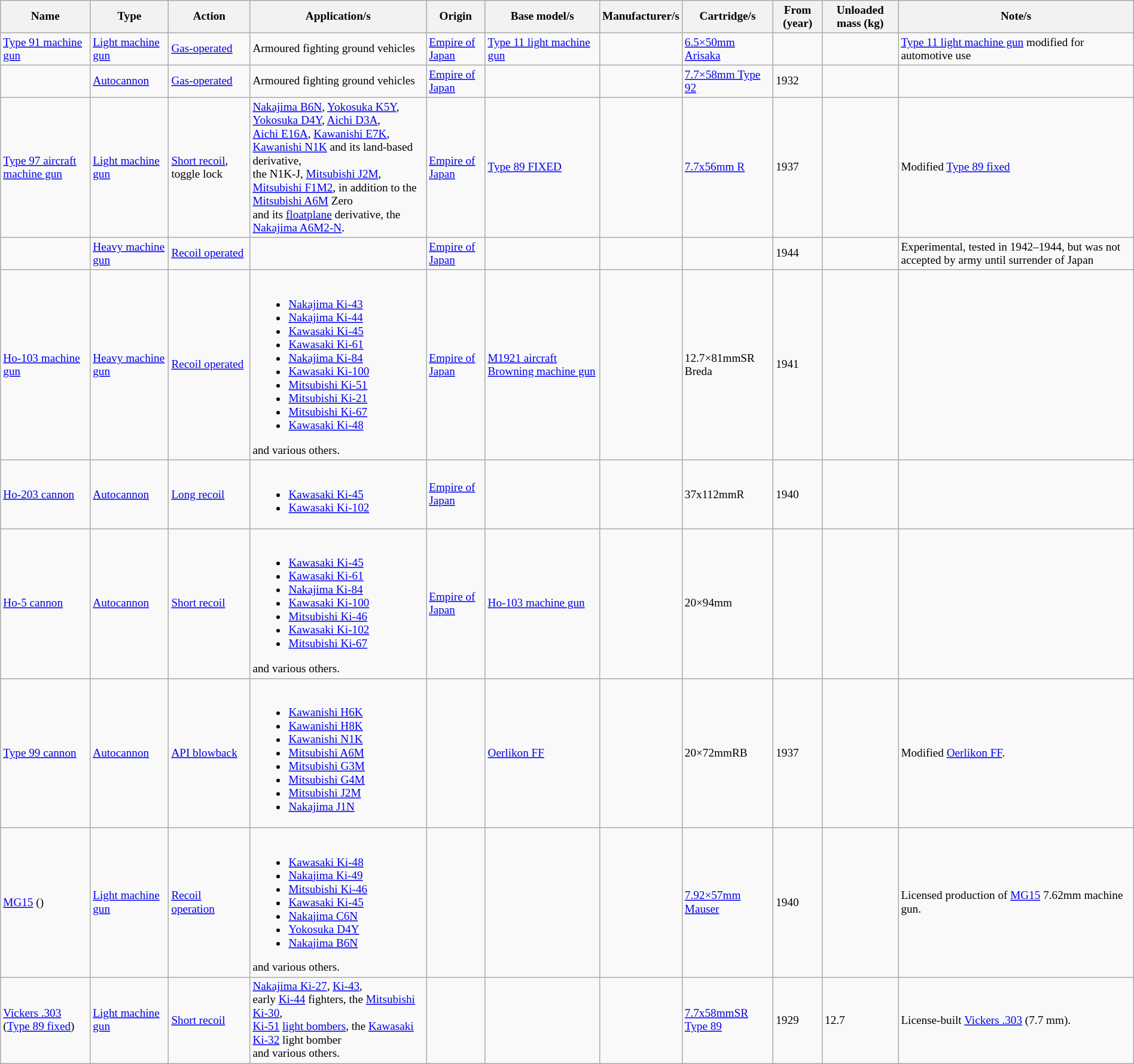<table class="wikitable sortable" style="margin:left; width:100%; font-size:80%; border-collapse:collapse;">
<tr>
<th>Name</th>
<th>Type</th>
<th>Action</th>
<th>Application/s</th>
<th>Origin</th>
<th>Base model/s</th>
<th>Manufacturer/s</th>
<th>Cartridge/s</th>
<th>From (year)</th>
<th>Unloaded mass (kg)</th>
<th>Note/s</th>
</tr>
<tr>
<td><a href='#'>Type 91 machine gun</a></td>
<td><a href='#'>Light machine gun</a></td>
<td><a href='#'>Gas-operated</a></td>
<td>Armoured fighting ground vehicles</td>
<td> <a href='#'>Empire of Japan</a></td>
<td><a href='#'>Type 11 light machine gun</a></td>
<td></td>
<td><a href='#'>6.5×50mm Arisaka</a></td>
<td></td>
<td></td>
<td><a href='#'>Type 11 light machine gun</a> modified for automotive use</td>
</tr>
<tr>
<td></td>
<td><a href='#'>Autocannon</a></td>
<td><a href='#'>Gas-operated</a></td>
<td>Armoured fighting ground vehicles</td>
<td> <a href='#'>Empire of Japan</a></td>
<td></td>
<td></td>
<td><a href='#'>7.7×58mm Type 92</a></td>
<td>1932</td>
<td></td>
<td></td>
</tr>
<tr>
<td><a href='#'>Type 97 aircraft machine gun</a></td>
<td><a href='#'>Light machine gun</a></td>
<td><a href='#'>Short recoil</a>, toggle lock</td>
<td><a href='#'>Nakajima B6N</a>, <a href='#'>Yokosuka K5Y</a>, <br><a href='#'>Yokosuka D4Y</a>, <a href='#'>Aichi D3A</a>, <br><a href='#'>Aichi E16A</a>, <a href='#'>Kawanishi E7K</a>, <br><a href='#'>Kawanishi N1K</a> and its land-based derivative, <br>the N1K-J, <a href='#'>Mitsubishi J2M</a>, <br><a href='#'>Mitsubishi F1M2</a>, in addition to the <a href='#'>Mitsubishi A6M</a> Zero <br>and its <a href='#'>floatplane</a> derivative, the <a href='#'>Nakajima A6M2-N</a>.</td>
<td> <a href='#'>Empire of Japan</a></td>
<td><a href='#'>Type 89 FIXED</a></td>
<td></td>
<td><a href='#'>7.7x56mm R</a></td>
<td>1937</td>
<td></td>
<td>Modified <a href='#'>Type 89 fixed</a></td>
</tr>
<tr>
<td></td>
<td><a href='#'>Heavy machine gun</a></td>
<td><a href='#'>Recoil operated</a></td>
<td></td>
<td> <a href='#'>Empire of Japan</a></td>
<td></td>
<td></td>
<td></td>
<td>1944</td>
<td></td>
<td>Experimental, tested in 1942–1944, but was not accepted by army until surrender of Japan</td>
</tr>
<tr>
<td><a href='#'>Ho-103 machine gun</a></td>
<td><a href='#'>Heavy machine gun</a></td>
<td><a href='#'>Recoil operated</a></td>
<td><br><ul><li><a href='#'>Nakajima Ki-43</a></li><li><a href='#'>Nakajima Ki-44</a></li><li><a href='#'>Kawasaki Ki-45</a></li><li><a href='#'>Kawasaki Ki-61</a></li><li><a href='#'>Nakajima Ki-84</a></li><li><a href='#'>Kawasaki Ki-100</a></li><li><a href='#'>Mitsubishi Ki-51</a></li><li><a href='#'>Mitsubishi Ki-21</a></li><li><a href='#'>Mitsubishi Ki-67</a></li><li><a href='#'>Kawasaki Ki-48</a></li></ul>and various others.</td>
<td> <a href='#'>Empire of Japan</a></td>
<td><a href='#'>M1921 aircraft Browning machine gun</a></td>
<td></td>
<td>12.7×81mmSR Breda</td>
<td>1941</td>
<td></td>
<td></td>
</tr>
<tr>
<td><a href='#'>Ho-203 cannon</a></td>
<td><a href='#'>Autocannon</a></td>
<td><a href='#'>Long recoil</a></td>
<td><br><ul><li><a href='#'>Kawasaki Ki-45</a></li><li><a href='#'>Kawasaki Ki-102</a></li></ul></td>
<td> <a href='#'>Empire of Japan</a></td>
<td></td>
<td></td>
<td>37x112mmR</td>
<td>1940</td>
<td></td>
<td></td>
</tr>
<tr>
<td><a href='#'>Ho-5 cannon</a></td>
<td><a href='#'>Autocannon</a></td>
<td><a href='#'>Short recoil</a></td>
<td><br><ul><li><a href='#'>Kawasaki Ki-45</a></li><li><a href='#'>Kawasaki Ki-61</a></li><li><a href='#'>Nakajima Ki-84</a></li><li><a href='#'>Kawasaki Ki-100</a></li><li><a href='#'>Mitsubishi Ki-46</a></li><li><a href='#'>Kawasaki Ki-102</a></li><li><a href='#'>Mitsubishi Ki-67</a></li></ul>and various others.</td>
<td> <a href='#'>Empire of Japan</a></td>
<td><a href='#'>Ho-103 machine gun</a></td>
<td></td>
<td>20×94mm</td>
<td></td>
<td></td>
<td></td>
</tr>
<tr>
<td><a href='#'>Type 99 cannon</a></td>
<td><a href='#'>Autocannon</a></td>
<td><a href='#'>API blowback</a></td>
<td><br><ul><li><a href='#'>Kawanishi H6K</a></li><li><a href='#'>Kawanishi H8K</a></li><li><a href='#'>Kawanishi N1K</a></li><li><a href='#'>Mitsubishi A6M</a></li><li><a href='#'>Mitsubishi G3M</a></li><li><a href='#'>Mitsubishi G4M</a></li><li><a href='#'>Mitsubishi J2M</a></li><li><a href='#'>Nakajima J1N</a></li></ul></td>
<td></td>
<td><a href='#'>Oerlikon FF</a></td>
<td></td>
<td>20×72mmRB</td>
<td>1937</td>
<td></td>
<td>Modified <a href='#'>Oerlikon FF</a>.</td>
</tr>
<tr>
<td><a href='#'>MG15</a> ()</td>
<td><a href='#'>Light machine gun</a></td>
<td><a href='#'>Recoil operation</a></td>
<td><br><ul><li><a href='#'>Kawasaki Ki-48</a></li><li><a href='#'>Nakajima Ki-49</a></li><li><a href='#'>Mitsubishi Ki-46</a></li><li><a href='#'>Kawasaki Ki-45</a></li><li><a href='#'>Nakajima C6N</a></li><li><a href='#'>Yokosuka D4Y</a></li><li><a href='#'>Nakajima B6N</a></li></ul>and various others.</td>
<td></td>
<td></td>
<td></td>
<td><a href='#'>7.92×57mm Mauser</a></td>
<td>1940</td>
<td></td>
<td>Licensed production of <a href='#'>MG15</a> 7.62mm machine gun.</td>
</tr>
<tr>
<td><a href='#'>Vickers .303</a> (<a href='#'>Type 89 fixed</a>)</td>
<td><a href='#'>Light machine gun</a></td>
<td><a href='#'>Short recoil</a></td>
<td><a href='#'>Nakajima Ki-27</a>, <a href='#'>Ki-43</a>, <br>early <a href='#'>Ki-44</a> fighters, the <a href='#'>Mitsubishi Ki-30</a>, <br><a href='#'>Ki-51</a> <a href='#'>light bombers</a>, the <a href='#'>Kawasaki Ki-32</a> light bomber <br>and various others.</td>
<td></td>
<td></td>
<td></td>
<td><a href='#'>7.7x58mmSR Type 89</a></td>
<td>1929</td>
<td>12.7</td>
<td>License-built <a href='#'>Vickers .303</a> (7.7 mm).</td>
</tr>
</table>
